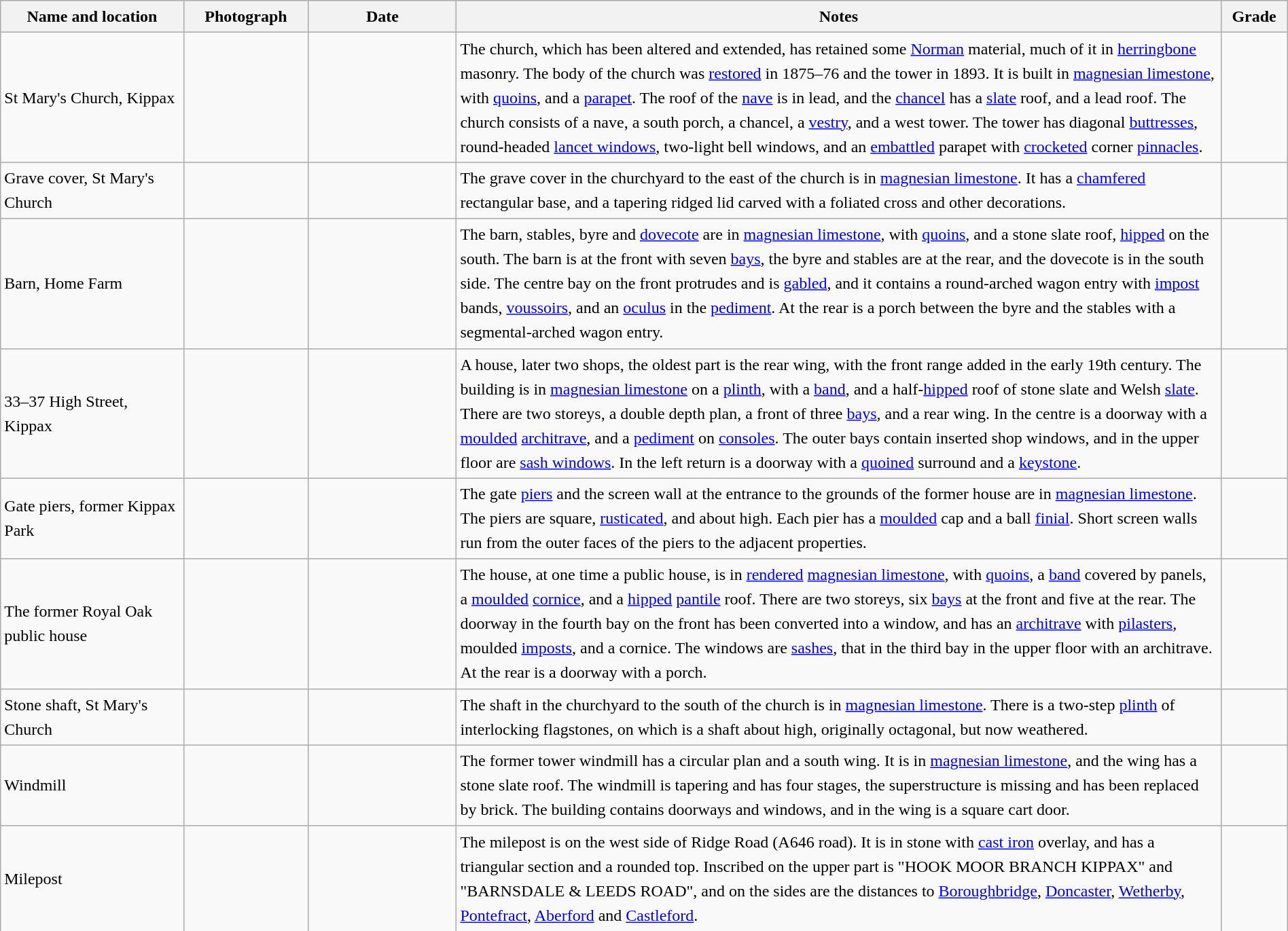<table class="wikitable sortable plainrowheaders" style="width:100%; border:0; text-align:left; line-height:150%;">
<tr>
<th scope="col"  style="width:150px">Name and location</th>
<th scope="col"  style="width:100px" class="unsortable">Photograph</th>
<th scope="col"  style="width:120px">Date</th>
<th scope="col"  style="width:650px" class="unsortable">Notes</th>
<th scope="col"  style="width:50px">Grade</th>
</tr>
<tr>
<td>St Mary's Church, Kippax<br><small></small></td>
<td></td>
<td align="center"></td>
<td>The church, which has been altered and extended, has retained some <a href='#'>Norman</a> material, much of it in <a href='#'>herringbone</a> masonry.  The body of the church was <a href='#'>restored</a> in 1875–76 and the tower in 1893.  It is built in <a href='#'>magnesian limestone</a>, with <a href='#'>quoins</a>, and a <a href='#'>parapet</a>.  The roof of the <a href='#'>nave</a> is in lead, and the <a href='#'>chancel</a> has a <a href='#'>slate</a> roof, and a lead roof.  The church consists of a nave, a south porch, a chancel, a <a href='#'>vestry</a>, and a west tower.  The tower has diagonal <a href='#'>buttresses</a>, round-headed <a href='#'>lancet windows</a>, two-light bell windows, and an <a href='#'>embattled</a> parapet with <a href='#'>crocketed</a> corner <a href='#'>pinnacles</a>.</td>
<td align="center" ></td>
</tr>
<tr>
<td>Grave cover, St Mary's Church<br><small></small></td>
<td></td>
<td align="center"></td>
<td>The grave cover in the churchyard to the east of the church is in <a href='#'>magnesian limestone</a>.  It has a <a href='#'>chamfered</a> rectangular base, and a tapering ridged lid carved with a foliated cross and other decorations.</td>
<td align="center" ></td>
</tr>
<tr>
<td>Barn, Home Farm<br><small></small></td>
<td></td>
<td align="center"></td>
<td>The barn, stables, byre and <a href='#'>dovecote</a> are in <a href='#'>magnesian limestone</a>, with <a href='#'>quoins</a>, and a stone slate roof, <a href='#'>hipped</a> on the south.  The barn is at the front with seven <a href='#'>bays</a>, the byre and stables are at the rear, and the dovecote is in the south side.  The centre bay on the front protrudes and is <a href='#'>gabled</a>, and it contains a round-arched wagon entry with <a href='#'>impost</a> bands, <a href='#'>voussoirs</a>, and an <a href='#'>oculus</a> in the <a href='#'>pediment</a>.  At the rear is a porch between the byre and the stables with a segmental-arched wagon entry.</td>
<td align="center" ></td>
</tr>
<tr>
<td>33–37 High Street, Kippax<br><small></small></td>
<td></td>
<td align="center"></td>
<td>A house, later two shops, the oldest part is the rear wing, with the front range added in the early 19th century.  The building is in <a href='#'>magnesian limestone</a> on a <a href='#'>plinth</a>, with a <a href='#'>band</a>, and a half-<a href='#'>hipped</a> roof of stone slate and Welsh <a href='#'>slate</a>.  There are two storeys, a double depth plan, a front of three <a href='#'>bays</a>, and a rear wing.  In the centre is a doorway with a <a href='#'>moulded</a> <a href='#'>architrave</a>, and a <a href='#'>pediment</a> on <a href='#'>consoles</a>.  The outer bays contain inserted shop windows, and in the upper floor are <a href='#'>sash windows</a>.  In the left return is a doorway with a <a href='#'>quoined</a> surround and a <a href='#'>keystone</a>.</td>
<td align="center" ></td>
</tr>
<tr>
<td>Gate piers, former Kippax Park<br><small></small></td>
<td></td>
<td align="center"></td>
<td>The gate <a href='#'>piers</a> and the screen wall at the entrance to the grounds of the former house are in <a href='#'>magnesian limestone</a>.  The piers are square, <a href='#'>rusticated</a>, and about  high.  Each pier has a <a href='#'>moulded</a> cap and a ball <a href='#'>finial</a>.  Short screen walls run from the outer faces of the piers to the adjacent properties.</td>
<td align="center" ></td>
</tr>
<tr>
<td>The former Royal Oak public house<br><small></small></td>
<td></td>
<td align="center"></td>
<td>The house, at one time a public house, is in <a href='#'>rendered</a> <a href='#'>magnesian limestone</a>, with <a href='#'>quoins</a>, a <a href='#'>band</a> covered by panels, a <a href='#'>moulded</a> <a href='#'>cornice</a>, and a <a href='#'>hipped</a> <a href='#'>pantile</a> roof.  There are two storeys, six <a href='#'>bays</a> at the front and five at the rear.  The doorway in the fourth bay on the front has been converted into a window, and has an <a href='#'>architrave</a> with <a href='#'>pilasters</a>, moulded <a href='#'>imposts</a>, and a cornice.  The windows are <a href='#'>sashes</a>, that in the third bay in the upper floor with an architrave.  At the rear is a doorway with a porch.</td>
<td align="center" ></td>
</tr>
<tr>
<td>Stone shaft, St Mary's Church<br><small></small></td>
<td></td>
<td align="center"></td>
<td>The shaft in the churchyard to the south of the church is in <a href='#'>magnesian limestone</a>.  There is a two-step <a href='#'>plinth</a> of interlocking flagstones, on which is a shaft about  high, originally octagonal, but now weathered.</td>
<td align="center" ></td>
</tr>
<tr>
<td>Windmill<br><small></small></td>
<td></td>
<td align="center"></td>
<td>The former tower windmill has a circular plan and a south wing.  It is in <a href='#'>magnesian limestone</a>, and the wing has a stone slate roof.  The windmill is tapering and has four stages, the superstructure is missing and has been replaced by brick.  The building contains doorways and windows, and in the wing is a square cart door.</td>
<td align="center" ></td>
</tr>
<tr>
<td>Milepost<br><small></small></td>
<td></td>
<td align="center"></td>
<td>The milepost is on the west side of Ridge Road (A646 road).  It is in stone with <a href='#'>cast iron</a> overlay, and has a triangular section and a rounded top.  Inscribed on the upper part is "HOOK MOOR BRANCH KIPPAX" and "BARNSDALE & LEEDS ROAD", and on the sides are the distances to <a href='#'>Boroughbridge</a>, <a href='#'>Doncaster</a>, <a href='#'>Wetherby</a>, <a href='#'>Pontefract</a>, <a href='#'>Aberford</a> and <a href='#'>Castleford</a>.</td>
<td align="center" ></td>
</tr>
<tr>
</tr>
</table>
